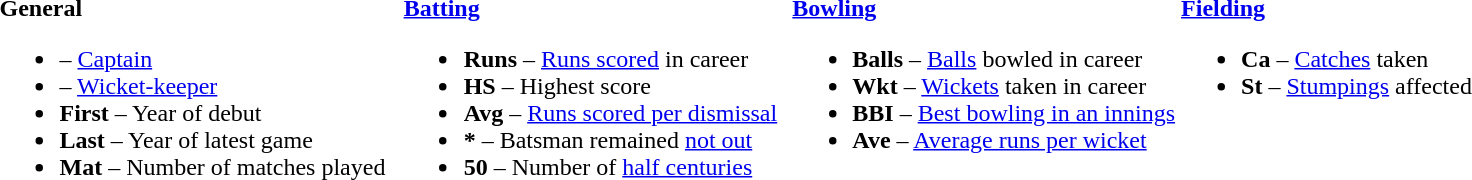<table>
<tr>
<td valign="top" style="width:26%"><br><strong>General</strong><ul><li> – <a href='#'>Captain</a></li><li> – <a href='#'>Wicket-keeper</a></li><li><strong>First</strong> – Year of debut</li><li><strong>Last</strong> – Year of latest game</li><li><strong>Mat</strong> – Number of matches played</li></ul></td>
<td valign="top" style="width:25%"><br><strong><a href='#'>Batting</a></strong><ul><li><strong>Runs</strong> – <a href='#'>Runs scored</a> in career</li><li><strong>HS</strong> – Highest score</li><li><strong>Avg</strong> – <a href='#'>Runs scored per dismissal</a></li><li><strong>*</strong> – Batsman remained <a href='#'>not out</a></li><li><strong>50</strong> – Number of <a href='#'>half centuries</a></li></ul></td>
<td valign="top" style="width:25%"><br><strong><a href='#'>Bowling</a></strong><ul><li><strong>Balls</strong> – <a href='#'>Balls</a> bowled in career</li><li><strong>Wkt</strong> – <a href='#'>Wickets</a> taken in career</li><li><strong>BBI</strong> – <a href='#'>Best bowling in an innings</a></li><li><strong>Ave</strong> – <a href='#'>Average runs per wicket</a></li></ul></td>
<td valign="top" style="width:24%"><br><strong><a href='#'>Fielding</a></strong><ul><li><strong>Ca</strong> – <a href='#'>Catches</a> taken</li><li><strong>St</strong> – <a href='#'>Stumpings</a> affected</li></ul></td>
</tr>
</table>
